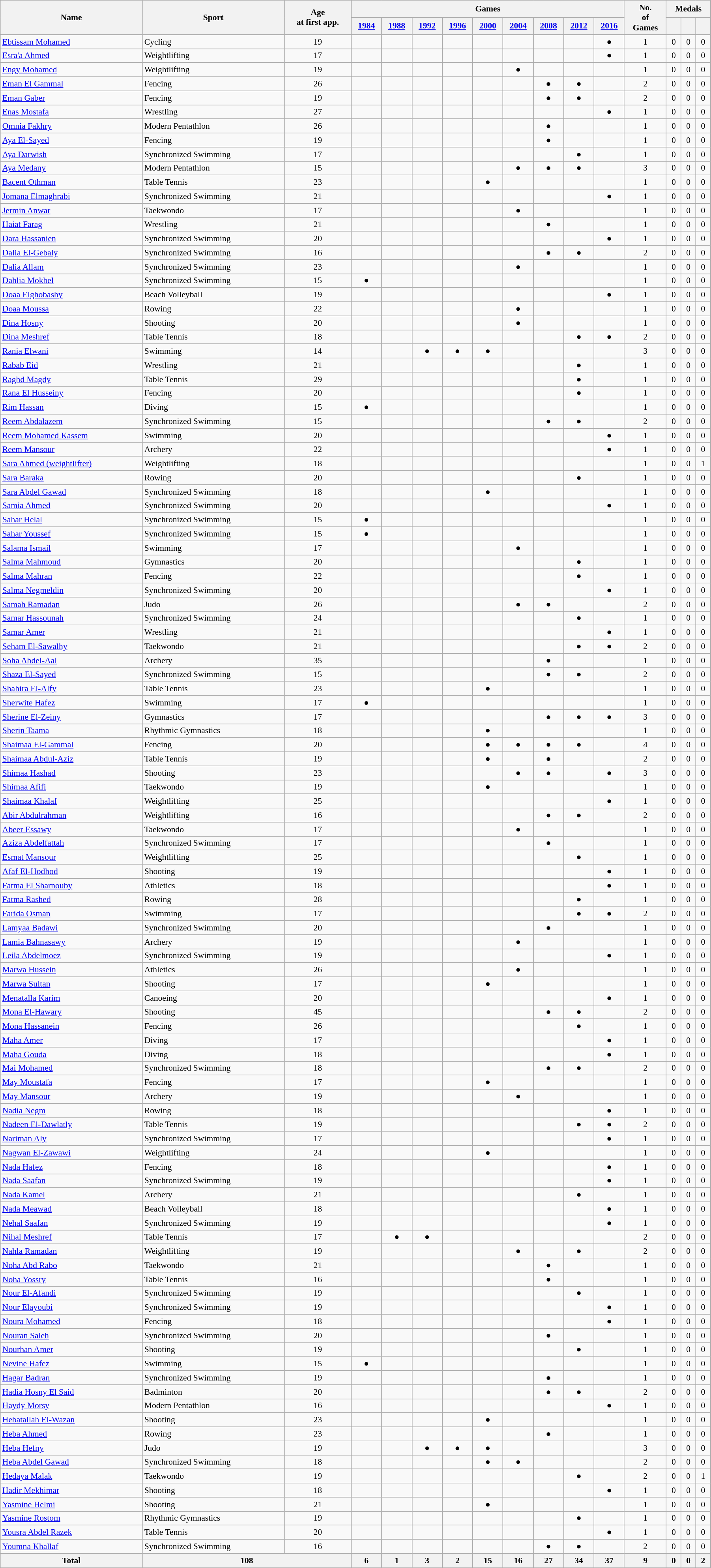<table class="wikitable sortable collapsible " style="width: 95%; text-align: center; font-size:90%">
<tr>
<th rowspan=2 style="width: 20%;">Name</th>
<th rowspan=2 style="width: 20%;">Sport</th>
<th rowspan=2>Age<br>at first app.</th>
<th colspan=9>Games</th>
<th rowspan=2>No.<br>of<br>Games</th>
<th colspan=3>Medals</th>
</tr>
<tr>
<th><a href='#'>1984</a></th>
<th><a href='#'>1988</a></th>
<th><a href='#'>1992</a></th>
<th><a href='#'>1996</a></th>
<th><a href='#'>2000</a></th>
<th><a href='#'>2004</a></th>
<th><a href='#'>2008</a></th>
<th><a href='#'>2012</a></th>
<th><a href='#'>2016</a></th>
<th></th>
<th></th>
<th></th>
</tr>
<tr>
<td align=left><a href='#'>Ebtissam Mohamed</a></td>
<td align=left>Cycling</td>
<td>19</td>
<td></td>
<td></td>
<td></td>
<td></td>
<td></td>
<td></td>
<td></td>
<td></td>
<td>●</td>
<td>1</td>
<td>0</td>
<td>0</td>
<td>0</td>
</tr>
<tr>
<td align=left><a href='#'>Esra'a Ahmed</a></td>
<td align=left>Weightlifting</td>
<td>17</td>
<td></td>
<td></td>
<td></td>
<td></td>
<td></td>
<td></td>
<td></td>
<td></td>
<td>●</td>
<td>1</td>
<td>0</td>
<td>0</td>
<td>0</td>
</tr>
<tr>
<td align=left><a href='#'>Engy Mohamed</a></td>
<td align=left>Weightlifting</td>
<td>19</td>
<td></td>
<td></td>
<td></td>
<td></td>
<td></td>
<td>●</td>
<td></td>
<td></td>
<td></td>
<td>1</td>
<td>0</td>
<td>0</td>
<td>0</td>
</tr>
<tr>
<td align=left><a href='#'>Eman El Gammal</a></td>
<td align=left>Fencing</td>
<td>26</td>
<td></td>
<td></td>
<td></td>
<td></td>
<td></td>
<td></td>
<td>●</td>
<td>●</td>
<td></td>
<td>2</td>
<td>0</td>
<td>0</td>
<td>0</td>
</tr>
<tr>
<td align=left><a href='#'>Eman Gaber</a></td>
<td align=left>Fencing</td>
<td>19</td>
<td></td>
<td></td>
<td></td>
<td></td>
<td></td>
<td></td>
<td>●</td>
<td>●</td>
<td></td>
<td>2</td>
<td>0</td>
<td>0</td>
<td>0</td>
</tr>
<tr>
<td align=left><a href='#'>Enas Mostafa</a></td>
<td align=left>Wrestling</td>
<td>27</td>
<td></td>
<td></td>
<td></td>
<td></td>
<td></td>
<td></td>
<td></td>
<td></td>
<td>●</td>
<td>1</td>
<td>0</td>
<td>0</td>
<td>0</td>
</tr>
<tr>
<td align=left><a href='#'>Omnia Fakhry</a></td>
<td align=left>Modern Pentathlon</td>
<td>26</td>
<td></td>
<td></td>
<td></td>
<td></td>
<td></td>
<td></td>
<td>●</td>
<td></td>
<td></td>
<td>1</td>
<td>0</td>
<td>0</td>
<td>0</td>
</tr>
<tr>
<td align=left><a href='#'>Aya El-Sayed</a></td>
<td align=left>Fencing</td>
<td>19</td>
<td></td>
<td></td>
<td></td>
<td></td>
<td></td>
<td></td>
<td>●</td>
<td></td>
<td></td>
<td>1</td>
<td>0</td>
<td>0</td>
<td>0</td>
</tr>
<tr>
<td align=left><a href='#'>Aya Darwish</a></td>
<td align=left>Synchronized Swimming</td>
<td>17</td>
<td></td>
<td></td>
<td></td>
<td></td>
<td></td>
<td></td>
<td></td>
<td>●</td>
<td></td>
<td>1</td>
<td>0</td>
<td>0</td>
<td>0</td>
</tr>
<tr>
<td align=left><a href='#'>Aya Medany</a></td>
<td align=left>Modern Pentathlon</td>
<td>15</td>
<td></td>
<td></td>
<td></td>
<td></td>
<td></td>
<td>●</td>
<td>●</td>
<td>●</td>
<td></td>
<td>3</td>
<td>0</td>
<td>0</td>
<td>0</td>
</tr>
<tr>
<td align=left><a href='#'>Bacent Othman</a></td>
<td align=left>Table Tennis</td>
<td>23</td>
<td></td>
<td></td>
<td></td>
<td></td>
<td>●</td>
<td></td>
<td></td>
<td></td>
<td></td>
<td>1</td>
<td>0</td>
<td>0</td>
<td>0</td>
</tr>
<tr>
<td align=left><a href='#'>Jomana Elmaghrabi</a></td>
<td align=left>Synchronized Swimming</td>
<td>21</td>
<td></td>
<td></td>
<td></td>
<td></td>
<td></td>
<td></td>
<td></td>
<td></td>
<td>●</td>
<td>1</td>
<td>0</td>
<td>0</td>
<td>0</td>
</tr>
<tr>
<td align=left><a href='#'>Jermin Anwar</a></td>
<td align=left>Taekwondo</td>
<td>17</td>
<td></td>
<td></td>
<td></td>
<td></td>
<td></td>
<td>●</td>
<td></td>
<td></td>
<td></td>
<td>1</td>
<td>0</td>
<td>0</td>
<td>0</td>
</tr>
<tr>
<td align=left><a href='#'>Haiat Farag</a></td>
<td align=left>Wrestling</td>
<td>21</td>
<td></td>
<td></td>
<td></td>
<td></td>
<td></td>
<td></td>
<td>●</td>
<td></td>
<td></td>
<td>1</td>
<td>0</td>
<td>0</td>
<td>0</td>
</tr>
<tr>
<td align=left><a href='#'>Dara Hassanien</a></td>
<td align=left>Synchronized Swimming</td>
<td>20</td>
<td></td>
<td></td>
<td></td>
<td></td>
<td></td>
<td></td>
<td></td>
<td></td>
<td>●</td>
<td>1</td>
<td>0</td>
<td>0</td>
<td>0</td>
</tr>
<tr>
<td align=left><a href='#'>Dalia El-Gebaly</a></td>
<td align=left>Synchronized Swimming</td>
<td>16</td>
<td></td>
<td></td>
<td></td>
<td></td>
<td></td>
<td></td>
<td>●</td>
<td>●</td>
<td></td>
<td>2</td>
<td>0</td>
<td>0</td>
<td>0</td>
</tr>
<tr>
<td align=left><a href='#'>Dalia Allam</a></td>
<td align=left>Synchronized Swimming</td>
<td>23</td>
<td></td>
<td></td>
<td></td>
<td></td>
<td></td>
<td>●</td>
<td></td>
<td></td>
<td></td>
<td>1</td>
<td>0</td>
<td>0</td>
<td>0</td>
</tr>
<tr>
<td align=left><a href='#'>Dahlia Mokbel</a></td>
<td align=left>Synchronized Swimming</td>
<td>15</td>
<td>●</td>
<td></td>
<td></td>
<td></td>
<td></td>
<td></td>
<td></td>
<td></td>
<td></td>
<td>1</td>
<td>0</td>
<td>0</td>
<td>0</td>
</tr>
<tr>
<td align=left><a href='#'>Doaa Elghobashy</a></td>
<td align=left>Beach Volleyball</td>
<td>19</td>
<td></td>
<td></td>
<td></td>
<td></td>
<td></td>
<td></td>
<td></td>
<td></td>
<td>●</td>
<td>1</td>
<td>0</td>
<td>0</td>
<td>0</td>
</tr>
<tr>
<td align=left><a href='#'>Doaa Moussa</a></td>
<td align=left>Rowing</td>
<td>22</td>
<td></td>
<td></td>
<td></td>
<td></td>
<td></td>
<td>●</td>
<td></td>
<td></td>
<td></td>
<td>1</td>
<td>0</td>
<td>0</td>
<td>0</td>
</tr>
<tr>
<td align=left><a href='#'>Dina Hosny</a></td>
<td align=left>Shooting</td>
<td>20</td>
<td></td>
<td></td>
<td></td>
<td></td>
<td></td>
<td>●</td>
<td></td>
<td></td>
<td></td>
<td>1</td>
<td>0</td>
<td>0</td>
<td>0</td>
</tr>
<tr>
<td align=left><a href='#'>Dina Meshref</a></td>
<td align=left>Table Tennis</td>
<td>18</td>
<td></td>
<td></td>
<td></td>
<td></td>
<td></td>
<td></td>
<td></td>
<td>●</td>
<td>●</td>
<td>2</td>
<td>0</td>
<td>0</td>
<td>0</td>
</tr>
<tr>
<td align=left><a href='#'>Rania Elwani</a></td>
<td align=left>Swimming</td>
<td>14</td>
<td></td>
<td></td>
<td>●</td>
<td>●</td>
<td>●</td>
<td></td>
<td></td>
<td></td>
<td></td>
<td>3</td>
<td>0</td>
<td>0</td>
<td>0</td>
</tr>
<tr>
<td align=left><a href='#'>Rabab Eid</a></td>
<td align=left>Wrestling</td>
<td>21</td>
<td></td>
<td></td>
<td></td>
<td></td>
<td></td>
<td></td>
<td></td>
<td>●</td>
<td></td>
<td>1</td>
<td>0</td>
<td>0</td>
<td>0</td>
</tr>
<tr>
<td align=left><a href='#'>Raghd Magdy</a></td>
<td align="left">Table Tennis</td>
<td>29</td>
<td></td>
<td></td>
<td></td>
<td></td>
<td></td>
<td></td>
<td></td>
<td>●</td>
<td></td>
<td>1</td>
<td>0</td>
<td>0</td>
<td>0</td>
</tr>
<tr>
<td align=left><a href='#'>Rana El Husseiny</a></td>
<td align=left>Fencing</td>
<td>20</td>
<td></td>
<td></td>
<td></td>
<td></td>
<td></td>
<td></td>
<td></td>
<td>●</td>
<td></td>
<td>1</td>
<td>0</td>
<td>0</td>
<td>0</td>
</tr>
<tr>
<td align=left><a href='#'>Rim Hassan</a></td>
<td align=left>Diving</td>
<td>15</td>
<td>●</td>
<td></td>
<td></td>
<td></td>
<td></td>
<td></td>
<td></td>
<td></td>
<td></td>
<td>1</td>
<td>0</td>
<td>0</td>
<td>0</td>
</tr>
<tr>
<td align=left><a href='#'>Reem Abdalazem</a></td>
<td align="left">Synchronized Swimming</td>
<td>15</td>
<td></td>
<td></td>
<td></td>
<td></td>
<td></td>
<td></td>
<td>●</td>
<td>●</td>
<td></td>
<td>2</td>
<td>0</td>
<td>0</td>
<td>0</td>
</tr>
<tr>
<td align=left><a href='#'>Reem Mohamed Kassem</a></td>
<td align="left">Swimming</td>
<td>20</td>
<td></td>
<td></td>
<td></td>
<td></td>
<td></td>
<td></td>
<td></td>
<td></td>
<td>●</td>
<td>1</td>
<td>0</td>
<td>0</td>
<td>0</td>
</tr>
<tr>
<td align=left><a href='#'>Reem Mansour</a></td>
<td align=left>Archery</td>
<td>22</td>
<td></td>
<td></td>
<td></td>
<td></td>
<td></td>
<td></td>
<td></td>
<td></td>
<td>●</td>
<td>1</td>
<td>0</td>
<td>0</td>
<td>0</td>
</tr>
<tr>
<td align=left><a href='#'>Sara Ahmed (weightlifter)</a></td>
<td align=left>Weightlifting</td>
<td>18</td>
<td></td>
<td></td>
<td></td>
<td></td>
<td></td>
<td></td>
<td></td>
<td></td>
<td></td>
<td>1</td>
<td>0</td>
<td>0</td>
<td>1</td>
</tr>
<tr>
<td align=left><a href='#'>Sara Baraka</a></td>
<td align="left">Rowing</td>
<td>20</td>
<td></td>
<td></td>
<td></td>
<td></td>
<td></td>
<td></td>
<td></td>
<td>●</td>
<td></td>
<td>1</td>
<td>0</td>
<td>0</td>
<td>0</td>
</tr>
<tr>
<td align=left><a href='#'>Sara Abdel Gawad</a></td>
<td align=left>Synchronized Swimming</td>
<td>18</td>
<td></td>
<td></td>
<td></td>
<td></td>
<td>●</td>
<td></td>
<td></td>
<td></td>
<td></td>
<td>1</td>
<td>0</td>
<td>0</td>
<td>0</td>
</tr>
<tr>
<td align=left><a href='#'>Samia Ahmed</a></td>
<td align=left>Synchronized Swimming</td>
<td>20</td>
<td></td>
<td></td>
<td></td>
<td></td>
<td></td>
<td></td>
<td></td>
<td></td>
<td>●</td>
<td>1</td>
<td>0</td>
<td>0</td>
<td>0</td>
</tr>
<tr>
<td align=left><a href='#'>Sahar Helal</a></td>
<td align=left>Synchronized Swimming</td>
<td>15</td>
<td>●</td>
<td></td>
<td></td>
<td></td>
<td></td>
<td></td>
<td></td>
<td></td>
<td></td>
<td>1</td>
<td>0</td>
<td>0</td>
<td>0</td>
</tr>
<tr>
<td align=left><a href='#'>Sahar Youssef</a></td>
<td align=left>Synchronized Swimming</td>
<td>15</td>
<td>●</td>
<td></td>
<td></td>
<td></td>
<td></td>
<td></td>
<td></td>
<td></td>
<td></td>
<td>1</td>
<td>0</td>
<td>0</td>
<td>0</td>
</tr>
<tr>
<td align=left><a href='#'>Salama Ismail</a></td>
<td align=left>Swimming</td>
<td>17</td>
<td></td>
<td></td>
<td></td>
<td></td>
<td></td>
<td>●</td>
<td></td>
<td></td>
<td></td>
<td>1</td>
<td>0</td>
<td>0</td>
<td>0</td>
</tr>
<tr>
<td align=left><a href='#'>Salma Mahmoud</a></td>
<td align=left>Gymnastics</td>
<td>20</td>
<td></td>
<td></td>
<td></td>
<td></td>
<td></td>
<td></td>
<td></td>
<td>●</td>
<td></td>
<td>1</td>
<td>0</td>
<td>0</td>
<td>0</td>
</tr>
<tr>
<td align=left><a href='#'>Salma Mahran</a></td>
<td align=left>Fencing</td>
<td>22</td>
<td></td>
<td></td>
<td></td>
<td></td>
<td></td>
<td></td>
<td></td>
<td>●</td>
<td></td>
<td>1</td>
<td>0</td>
<td>0</td>
<td>0</td>
</tr>
<tr>
<td align=left><a href='#'>Salma Negmeldin</a></td>
<td align=left>Synchronized Swimming</td>
<td>20</td>
<td></td>
<td></td>
<td></td>
<td></td>
<td></td>
<td></td>
<td></td>
<td></td>
<td>●</td>
<td>1</td>
<td>0</td>
<td>0</td>
<td>0</td>
</tr>
<tr>
<td align=left><a href='#'>Samah Ramadan</a></td>
<td align=left>Judo</td>
<td>26</td>
<td></td>
<td></td>
<td></td>
<td></td>
<td></td>
<td>●</td>
<td>●</td>
<td></td>
<td></td>
<td>2</td>
<td>0</td>
<td>0</td>
<td>0</td>
</tr>
<tr>
<td align=left><a href='#'>Samar Hassounah</a></td>
<td align=left>Synchronized Swimming</td>
<td>24</td>
<td></td>
<td></td>
<td></td>
<td></td>
<td></td>
<td></td>
<td></td>
<td>●</td>
<td></td>
<td>1</td>
<td>0</td>
<td>0</td>
<td>0</td>
</tr>
<tr>
<td align=left><a href='#'>Samar Amer</a></td>
<td align=left>Wrestling</td>
<td>21</td>
<td></td>
<td></td>
<td></td>
<td></td>
<td></td>
<td></td>
<td></td>
<td></td>
<td>●</td>
<td>1</td>
<td>0</td>
<td>0</td>
<td>0</td>
</tr>
<tr>
<td align=left><a href='#'>Seham El-Sawalhy</a></td>
<td align=left>Taekwondo</td>
<td>21</td>
<td></td>
<td></td>
<td></td>
<td></td>
<td></td>
<td></td>
<td></td>
<td>●</td>
<td>●</td>
<td>2</td>
<td>0</td>
<td>0</td>
<td>0</td>
</tr>
<tr>
<td align=left><a href='#'>Soha Abdel-Aal</a></td>
<td align="left">Archery</td>
<td>35</td>
<td></td>
<td></td>
<td></td>
<td></td>
<td></td>
<td></td>
<td>●</td>
<td></td>
<td></td>
<td>1</td>
<td>0</td>
<td>0</td>
<td>0</td>
</tr>
<tr>
<td align=left><a href='#'>Shaza El-Sayed</a></td>
<td align=left>Synchronized Swimming</td>
<td>15</td>
<td></td>
<td></td>
<td></td>
<td></td>
<td></td>
<td></td>
<td>●</td>
<td>●</td>
<td></td>
<td>2</td>
<td>0</td>
<td>0</td>
<td>0</td>
</tr>
<tr>
<td align=left><a href='#'>Shahira El-Alfy</a></td>
<td align=left>Table Tennis</td>
<td>23</td>
<td></td>
<td></td>
<td></td>
<td></td>
<td>●</td>
<td></td>
<td></td>
<td></td>
<td></td>
<td>1</td>
<td>0</td>
<td>0</td>
<td>0</td>
</tr>
<tr>
<td align=left><a href='#'>Sherwite Hafez</a></td>
<td align=left>Swimming</td>
<td>17</td>
<td>●</td>
<td></td>
<td></td>
<td></td>
<td></td>
<td></td>
<td></td>
<td></td>
<td></td>
<td>1</td>
<td>0</td>
<td>0</td>
<td>0</td>
</tr>
<tr>
<td align=left><a href='#'>Sherine El-Zeiny</a></td>
<td align=left>Gymnastics</td>
<td>17</td>
<td></td>
<td></td>
<td></td>
<td></td>
<td></td>
<td></td>
<td>●</td>
<td>●</td>
<td>●</td>
<td>3</td>
<td>0</td>
<td>0</td>
<td>0</td>
</tr>
<tr>
<td align=left><a href='#'>Sherin Taama</a></td>
<td align=left>Rhythmic Gymnastics</td>
<td>18</td>
<td></td>
<td></td>
<td></td>
<td></td>
<td>●</td>
<td></td>
<td></td>
<td></td>
<td></td>
<td>1</td>
<td>0</td>
<td>0</td>
<td>0</td>
</tr>
<tr>
<td align=left><a href='#'>Shaimaa El-Gammal</a></td>
<td align=left>Fencing</td>
<td>20</td>
<td></td>
<td></td>
<td></td>
<td></td>
<td>●</td>
<td>●</td>
<td>●</td>
<td>●</td>
<td></td>
<td>4</td>
<td>0</td>
<td>0</td>
<td>0</td>
</tr>
<tr>
<td align=left><a href='#'>Shaimaa Abdul-Aziz</a></td>
<td align=left>Table Tennis</td>
<td>19</td>
<td></td>
<td></td>
<td></td>
<td></td>
<td>●</td>
<td></td>
<td>●</td>
<td></td>
<td></td>
<td>2</td>
<td>0</td>
<td>0</td>
<td>0</td>
</tr>
<tr>
<td align=left><a href='#'>Shimaa Hashad</a></td>
<td align="left">Shooting</td>
<td>23</td>
<td></td>
<td></td>
<td></td>
<td></td>
<td></td>
<td>●</td>
<td>●</td>
<td></td>
<td>●</td>
<td>3</td>
<td>0</td>
<td>0</td>
<td>0</td>
</tr>
<tr>
<td align=left><a href='#'>Shimaa Afifi</a></td>
<td align="left">Taekwondo</td>
<td>19</td>
<td></td>
<td></td>
<td></td>
<td></td>
<td>●</td>
<td></td>
<td></td>
<td></td>
<td></td>
<td>1</td>
<td>0</td>
<td>0</td>
<td>0</td>
</tr>
<tr>
<td align=left><a href='#'>Shaimaa Khalaf</a></td>
<td align="left">Weightlifting</td>
<td>25</td>
<td></td>
<td></td>
<td></td>
<td></td>
<td></td>
<td></td>
<td></td>
<td></td>
<td>●</td>
<td>1</td>
<td>0</td>
<td>0</td>
<td>0</td>
</tr>
<tr>
<td align=left><a href='#'>Abir Abdulrahman</a></td>
<td align="left">Weightlifting</td>
<td>16</td>
<td></td>
<td></td>
<td></td>
<td></td>
<td></td>
<td></td>
<td>●</td>
<td>●</td>
<td></td>
<td>2</td>
<td>0</td>
<td>0</td>
<td>0</td>
</tr>
<tr>
<td align=left><a href='#'>Abeer Essawy</a></td>
<td align=left>Taekwondo</td>
<td>17</td>
<td></td>
<td></td>
<td></td>
<td></td>
<td></td>
<td>●</td>
<td></td>
<td></td>
<td></td>
<td>1</td>
<td>0</td>
<td>0</td>
<td>0</td>
</tr>
<tr>
<td align=left><a href='#'>Aziza Abdelfattah</a></td>
<td align=left>Synchronized Swimming</td>
<td>17</td>
<td></td>
<td></td>
<td></td>
<td></td>
<td></td>
<td></td>
<td>●</td>
<td></td>
<td></td>
<td>1</td>
<td>0</td>
<td>0</td>
<td>0</td>
</tr>
<tr>
<td align=left><a href='#'>Esmat Mansour</a></td>
<td align="left">Weightlifting</td>
<td>25</td>
<td></td>
<td></td>
<td></td>
<td></td>
<td></td>
<td></td>
<td></td>
<td>●</td>
<td></td>
<td>1</td>
<td>0</td>
<td>0</td>
<td>0</td>
</tr>
<tr>
<td align=left><a href='#'>Afaf El-Hodhod</a></td>
<td align=left>Shooting</td>
<td>19</td>
<td></td>
<td></td>
<td></td>
<td></td>
<td></td>
<td></td>
<td></td>
<td></td>
<td>●</td>
<td>1</td>
<td>0</td>
<td>0</td>
<td>0</td>
</tr>
<tr>
<td align=left><a href='#'>Fatma El Sharnouby</a></td>
<td align=left>Athletics</td>
<td>18</td>
<td></td>
<td></td>
<td></td>
<td></td>
<td></td>
<td></td>
<td></td>
<td></td>
<td>●</td>
<td>1</td>
<td>0</td>
<td>0</td>
<td>0</td>
</tr>
<tr>
<td align=left><a href='#'>Fatma Rashed</a></td>
<td align=left>Rowing</td>
<td>28</td>
<td></td>
<td></td>
<td></td>
<td></td>
<td></td>
<td></td>
<td></td>
<td>●</td>
<td></td>
<td>1</td>
<td>0</td>
<td>0</td>
<td>0</td>
</tr>
<tr>
<td align=left><a href='#'>Farida Osman</a></td>
<td align=left>Swimming</td>
<td>17</td>
<td></td>
<td></td>
<td></td>
<td></td>
<td></td>
<td></td>
<td></td>
<td>●</td>
<td>●</td>
<td>2</td>
<td>0</td>
<td>0</td>
<td>0</td>
</tr>
<tr>
<td align=left><a href='#'>Lamyaa Badawi</a></td>
<td align=left>Synchronized Swimming</td>
<td>20</td>
<td></td>
<td></td>
<td></td>
<td></td>
<td></td>
<td></td>
<td>●</td>
<td></td>
<td></td>
<td>1</td>
<td>0</td>
<td>0</td>
<td>0</td>
</tr>
<tr>
<td align=left><a href='#'>Lamia Bahnasawy</a></td>
<td align="left">Archery</td>
<td>19</td>
<td></td>
<td></td>
<td></td>
<td></td>
<td></td>
<td>●</td>
<td></td>
<td></td>
<td></td>
<td>1</td>
<td>0</td>
<td>0</td>
<td>0</td>
</tr>
<tr>
<td align=left><a href='#'>Leila Abdelmoez</a></td>
<td align=left>Synchronized Swimming</td>
<td>19</td>
<td></td>
<td></td>
<td></td>
<td></td>
<td></td>
<td></td>
<td></td>
<td></td>
<td>●</td>
<td>1</td>
<td>0</td>
<td>0</td>
<td>0</td>
</tr>
<tr>
<td align=left><a href='#'>Marwa Hussein</a></td>
<td align=left>Athletics</td>
<td>26</td>
<td></td>
<td></td>
<td></td>
<td></td>
<td></td>
<td>●</td>
<td></td>
<td></td>
<td></td>
<td>1</td>
<td>0</td>
<td>0</td>
<td>0</td>
</tr>
<tr>
<td align=left><a href='#'>Marwa Sultan</a></td>
<td align=left>Shooting</td>
<td>17</td>
<td></td>
<td></td>
<td></td>
<td></td>
<td>●</td>
<td></td>
<td></td>
<td></td>
<td></td>
<td>1</td>
<td>0</td>
<td>0</td>
<td>0</td>
</tr>
<tr>
<td align=left><a href='#'>Menatalla Karim</a></td>
<td align="left">Canoeing</td>
<td>20</td>
<td></td>
<td></td>
<td></td>
<td></td>
<td></td>
<td></td>
<td></td>
<td></td>
<td>●</td>
<td>1</td>
<td>0</td>
<td>0</td>
<td>0</td>
</tr>
<tr>
<td align=left><a href='#'>Mona El-Hawary</a></td>
<td align=left>Shooting</td>
<td>45</td>
<td></td>
<td></td>
<td></td>
<td></td>
<td></td>
<td></td>
<td>●</td>
<td>●</td>
<td></td>
<td>2</td>
<td>0</td>
<td>0</td>
<td>0</td>
</tr>
<tr>
<td align=left><a href='#'>Mona Hassanein</a></td>
<td align=left>Fencing</td>
<td>26</td>
<td></td>
<td></td>
<td></td>
<td></td>
<td></td>
<td></td>
<td></td>
<td>●</td>
<td></td>
<td>1</td>
<td>0</td>
<td>0</td>
<td>0</td>
</tr>
<tr>
<td align=left><a href='#'>Maha Amer</a></td>
<td align=left>Diving</td>
<td>17</td>
<td></td>
<td></td>
<td></td>
<td></td>
<td></td>
<td></td>
<td></td>
<td></td>
<td>●</td>
<td>1</td>
<td>0</td>
<td>0</td>
<td>0</td>
</tr>
<tr>
<td align=left><a href='#'>Maha Gouda</a></td>
<td align=left>Diving</td>
<td>18</td>
<td></td>
<td></td>
<td></td>
<td></td>
<td></td>
<td></td>
<td></td>
<td></td>
<td>●</td>
<td>1</td>
<td>0</td>
<td>0</td>
<td>0</td>
</tr>
<tr>
<td align=left><a href='#'>Mai Mohamed</a></td>
<td align=left>Synchronized Swimming</td>
<td>18</td>
<td></td>
<td></td>
<td></td>
<td></td>
<td></td>
<td></td>
<td>●</td>
<td>●</td>
<td></td>
<td>2</td>
<td>0</td>
<td>0</td>
<td>0</td>
</tr>
<tr>
<td align=left><a href='#'>May Moustafa</a></td>
<td align=left>Fencing</td>
<td>17</td>
<td></td>
<td></td>
<td></td>
<td></td>
<td>●</td>
<td></td>
<td></td>
<td></td>
<td></td>
<td>1</td>
<td>0</td>
<td>0</td>
<td>0</td>
</tr>
<tr>
<td align=left><a href='#'>May Mansour</a></td>
<td align="left">Archery</td>
<td>19</td>
<td></td>
<td></td>
<td></td>
<td></td>
<td></td>
<td>●</td>
<td></td>
<td></td>
<td></td>
<td>1</td>
<td>0</td>
<td>0</td>
<td>0</td>
</tr>
<tr>
<td align=left><a href='#'>Nadia Negm</a></td>
<td align=left>Rowing</td>
<td>18</td>
<td></td>
<td></td>
<td></td>
<td></td>
<td></td>
<td></td>
<td></td>
<td></td>
<td>●</td>
<td>1</td>
<td>0</td>
<td>0</td>
<td>0</td>
</tr>
<tr>
<td align=left><a href='#'>Nadeen El-Dawlatly</a></td>
<td align="left">Table Tennis</td>
<td>19</td>
<td></td>
<td></td>
<td></td>
<td></td>
<td></td>
<td></td>
<td></td>
<td>●</td>
<td>●</td>
<td>2</td>
<td>0</td>
<td>0</td>
<td>0</td>
</tr>
<tr>
<td align=left><a href='#'>Nariman Aly</a></td>
<td align=left>Synchronized Swimming</td>
<td>17</td>
<td></td>
<td></td>
<td></td>
<td></td>
<td></td>
<td></td>
<td></td>
<td></td>
<td>●</td>
<td>1</td>
<td>0</td>
<td>0</td>
<td>0</td>
</tr>
<tr>
<td align=left><a href='#'>Nagwan El-Zawawi</a></td>
<td align="left">Weightlifting</td>
<td>24</td>
<td></td>
<td></td>
<td></td>
<td></td>
<td>●</td>
<td></td>
<td></td>
<td></td>
<td></td>
<td>1</td>
<td>0</td>
<td>0</td>
<td>0</td>
</tr>
<tr>
<td align=left><a href='#'>Nada Hafez</a></td>
<td align=left>Fencing</td>
<td>18</td>
<td></td>
<td></td>
<td></td>
<td></td>
<td></td>
<td></td>
<td></td>
<td></td>
<td>●</td>
<td>1</td>
<td>0</td>
<td>0</td>
<td>0</td>
</tr>
<tr>
<td align=left><a href='#'>Nada Saafan</a></td>
<td align=left>Synchronized Swimming</td>
<td>19</td>
<td></td>
<td></td>
<td></td>
<td></td>
<td></td>
<td></td>
<td></td>
<td></td>
<td>●</td>
<td>1</td>
<td>0</td>
<td>0</td>
<td>0</td>
</tr>
<tr>
<td align=left><a href='#'>Nada Kamel</a></td>
<td align="left">Archery</td>
<td>21</td>
<td></td>
<td></td>
<td></td>
<td></td>
<td></td>
<td></td>
<td></td>
<td>●</td>
<td></td>
<td>1</td>
<td>0</td>
<td>0</td>
<td>0</td>
</tr>
<tr>
<td align=left><a href='#'>Nada Meawad</a></td>
<td align="left">Beach Volleyball</td>
<td>18</td>
<td></td>
<td></td>
<td></td>
<td></td>
<td></td>
<td></td>
<td></td>
<td></td>
<td>●</td>
<td>1</td>
<td>0</td>
<td>0</td>
<td>0</td>
</tr>
<tr>
<td align=left><a href='#'>Nehal Saafan</a></td>
<td align=left>Synchronized Swimming</td>
<td>19</td>
<td></td>
<td></td>
<td></td>
<td></td>
<td></td>
<td></td>
<td></td>
<td></td>
<td>●</td>
<td>1</td>
<td>0</td>
<td>0</td>
<td>0</td>
</tr>
<tr>
<td align=left><a href='#'>Nihal Meshref</a></td>
<td align=left>Table Tennis</td>
<td>17</td>
<td></td>
<td>●</td>
<td>●</td>
<td></td>
<td></td>
<td></td>
<td></td>
<td></td>
<td></td>
<td>2</td>
<td>0</td>
<td>0</td>
<td>0</td>
</tr>
<tr>
<td align=left><a href='#'>Nahla Ramadan</a></td>
<td align=left>Weightlifting</td>
<td>19</td>
<td></td>
<td></td>
<td></td>
<td></td>
<td></td>
<td>●</td>
<td></td>
<td>●</td>
<td></td>
<td>2</td>
<td>0</td>
<td>0</td>
<td>0</td>
</tr>
<tr>
<td align=left><a href='#'>Noha Abd Rabo</a></td>
<td align=left>Taekwondo</td>
<td>21</td>
<td></td>
<td></td>
<td></td>
<td></td>
<td></td>
<td></td>
<td>●</td>
<td></td>
<td></td>
<td>1</td>
<td>0</td>
<td>0</td>
<td>0</td>
</tr>
<tr>
<td align=left><a href='#'>Noha Yossry</a></td>
<td align="left">Table Tennis</td>
<td>16</td>
<td></td>
<td></td>
<td></td>
<td></td>
<td></td>
<td></td>
<td>●</td>
<td></td>
<td></td>
<td>1</td>
<td>0</td>
<td>0</td>
<td>0</td>
</tr>
<tr>
<td align=left><a href='#'>Nour El-Afandi</a></td>
<td align=left>Synchronized Swimming</td>
<td>19</td>
<td></td>
<td></td>
<td></td>
<td></td>
<td></td>
<td></td>
<td></td>
<td>●</td>
<td></td>
<td>1</td>
<td>0</td>
<td>0</td>
<td>0</td>
</tr>
<tr>
<td align=left><a href='#'>Nour Elayoubi</a></td>
<td align=left>Synchronized Swimming</td>
<td>19</td>
<td></td>
<td></td>
<td></td>
<td></td>
<td></td>
<td></td>
<td></td>
<td></td>
<td>●</td>
<td>1</td>
<td>0</td>
<td>0</td>
<td>0</td>
</tr>
<tr>
<td align=left><a href='#'>Noura Mohamed</a></td>
<td align=left>Fencing</td>
<td>18</td>
<td></td>
<td></td>
<td></td>
<td></td>
<td></td>
<td></td>
<td></td>
<td></td>
<td>●</td>
<td>1</td>
<td>0</td>
<td>0</td>
<td>0</td>
</tr>
<tr>
<td align=left><a href='#'>Nouran Saleh</a></td>
<td align=left>Synchronized Swimming</td>
<td>20</td>
<td></td>
<td></td>
<td></td>
<td></td>
<td></td>
<td></td>
<td>●</td>
<td></td>
<td></td>
<td>1</td>
<td>0</td>
<td>0</td>
<td>0</td>
</tr>
<tr>
<td align=left><a href='#'>Nourhan Amer</a></td>
<td align=left>Shooting</td>
<td>19</td>
<td></td>
<td></td>
<td></td>
<td></td>
<td></td>
<td></td>
<td></td>
<td>●</td>
<td></td>
<td>1</td>
<td>0</td>
<td>0</td>
<td>0</td>
</tr>
<tr>
<td align=left><a href='#'>Nevine Hafez</a></td>
<td align=left>Swimming</td>
<td>15</td>
<td>●</td>
<td></td>
<td></td>
<td></td>
<td></td>
<td></td>
<td></td>
<td></td>
<td></td>
<td>1</td>
<td>0</td>
<td>0</td>
<td>0</td>
</tr>
<tr>
<td align=left><a href='#'>Hagar Badran</a></td>
<td align=left>Synchronized Swimming</td>
<td>19</td>
<td></td>
<td></td>
<td></td>
<td></td>
<td></td>
<td></td>
<td>●</td>
<td></td>
<td></td>
<td>1</td>
<td>0</td>
<td>0</td>
<td>0</td>
</tr>
<tr>
<td align=left><a href='#'>Hadia Hosny El Said</a></td>
<td align=left>Badminton</td>
<td>20</td>
<td></td>
<td></td>
<td></td>
<td></td>
<td></td>
<td></td>
<td>●</td>
<td>●</td>
<td></td>
<td>2</td>
<td>0</td>
<td>0</td>
<td>0</td>
</tr>
<tr>
<td align=left><a href='#'>Haydy Morsy</a></td>
<td align=left>Modern Pentathlon</td>
<td>16</td>
<td></td>
<td></td>
<td></td>
<td></td>
<td></td>
<td></td>
<td></td>
<td></td>
<td>●</td>
<td>1</td>
<td>0</td>
<td>0</td>
<td>0</td>
</tr>
<tr>
<td align=left><a href='#'>Hebatallah El-Wazan</a></td>
<td align=left>Shooting</td>
<td>23</td>
<td></td>
<td></td>
<td></td>
<td></td>
<td>●</td>
<td></td>
<td></td>
<td></td>
<td></td>
<td>1</td>
<td>0</td>
<td>0</td>
<td>0</td>
</tr>
<tr>
<td align=left><a href='#'>Heba Ahmed</a></td>
<td align=left>Rowing</td>
<td>23</td>
<td></td>
<td></td>
<td></td>
<td></td>
<td></td>
<td></td>
<td>●</td>
<td></td>
<td></td>
<td>1</td>
<td>0</td>
<td>0</td>
<td>0</td>
</tr>
<tr>
<td align=left><a href='#'>Heba Hefny</a></td>
<td align=left>Judo</td>
<td>19</td>
<td></td>
<td></td>
<td>●</td>
<td>●</td>
<td>●</td>
<td></td>
<td></td>
<td></td>
<td></td>
<td>3</td>
<td>0</td>
<td>0</td>
<td>0</td>
</tr>
<tr>
<td align=left><a href='#'>Heba Abdel Gawad</a></td>
<td align=left>Synchronized Swimming</td>
<td>18</td>
<td></td>
<td></td>
<td></td>
<td></td>
<td>●</td>
<td>●</td>
<td></td>
<td></td>
<td></td>
<td>2</td>
<td>0</td>
<td>0</td>
<td>0</td>
</tr>
<tr>
<td align=left><a href='#'>Hedaya Malak</a></td>
<td align=left>Taekwondo</td>
<td>19</td>
<td></td>
<td></td>
<td></td>
<td></td>
<td></td>
<td></td>
<td></td>
<td>●</td>
<td></td>
<td>2</td>
<td>0</td>
<td>0</td>
<td>1</td>
</tr>
<tr>
<td align=left><a href='#'>Hadir Mekhimar</a></td>
<td align=left>Shooting</td>
<td>18</td>
<td></td>
<td></td>
<td></td>
<td></td>
<td></td>
<td></td>
<td></td>
<td></td>
<td>●</td>
<td>1</td>
<td>0</td>
<td>0</td>
<td>0</td>
</tr>
<tr>
<td align=left><a href='#'>Yasmine Helmi</a></td>
<td align=left>Shooting</td>
<td>21</td>
<td></td>
<td></td>
<td></td>
<td></td>
<td>●</td>
<td></td>
<td></td>
<td></td>
<td></td>
<td>1</td>
<td>0</td>
<td>0</td>
<td>0</td>
</tr>
<tr>
<td align=left><a href='#'>Yasmine Rostom</a></td>
<td align=left>Rhythmic Gymnastics</td>
<td>19</td>
<td></td>
<td></td>
<td></td>
<td></td>
<td></td>
<td></td>
<td></td>
<td>●</td>
<td></td>
<td>1</td>
<td>0</td>
<td>0</td>
<td>0</td>
</tr>
<tr>
<td align=left><a href='#'>Yousra Abdel Razek</a></td>
<td align=left>Table Tennis</td>
<td>20</td>
<td></td>
<td></td>
<td></td>
<td></td>
<td></td>
<td></td>
<td></td>
<td></td>
<td>●</td>
<td>1</td>
<td>0</td>
<td>0</td>
<td>0</td>
</tr>
<tr>
<td align=left><a href='#'>Youmna Khallaf</a></td>
<td align=left>Synchronized Swimming</td>
<td>16</td>
<td></td>
<td></td>
<td></td>
<td></td>
<td></td>
<td></td>
<td>●</td>
<td>●</td>
<td></td>
<td>2</td>
<td>0</td>
<td>0</td>
<td>0</td>
</tr>
<tr>
<th>Total</th>
<th colspan="2">108</th>
<th>6</th>
<th>1</th>
<th>3</th>
<th>2</th>
<th>15</th>
<th>16</th>
<th>27</th>
<th>34</th>
<th>37</th>
<th>9</th>
<th>0</th>
<th>0</th>
<th>2</th>
</tr>
</table>
